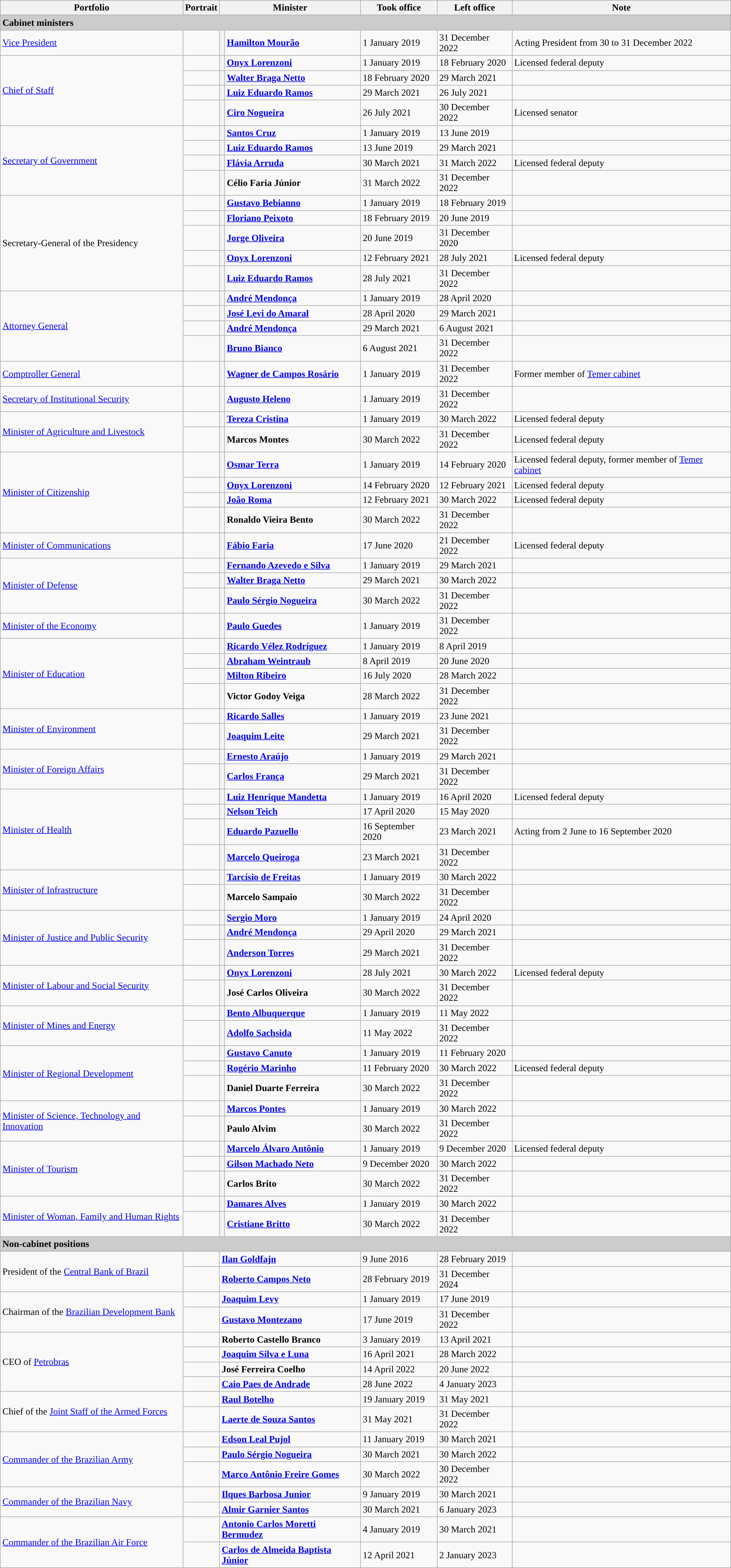<table class="wikitable">
<tr>
<th>Portfolio</th>
<th>Portrait</th>
<th colspan=2>Minister</th>
<th>Took office</th>
<th>Left office</th>
<th>Note</th>
</tr>
<tr>
<td colspan="8" style="background:#ccc;"><strong>Cabinet ministers</strong></td>
</tr>
<tr>
<td><a href='#'>Vice President</a></td>
<td style="text-align:center;"></td>
<th style="color:inherit;background-color: "></th>
<td><strong><a href='#'>Hamilton Mourão</a></strong></td>
<td>1 January 2019</td>
<td>31 December 2022</td>
<td>Acting President from 30 to 31 December 2022</td>
</tr>
<tr>
<td rowspan="4"><a href='#'>Chief of Staff</a></td>
<td style="text-align:center;"></td>
<th style="color:inherit;background-color: "></th>
<td><strong><a href='#'>Onyx Lorenzoni</a></strong></td>
<td>1 January 2019</td>
<td>18 February 2020</td>
<td>Licensed federal deputy</td>
</tr>
<tr>
<td style="text-align:center;"></td>
<th style="color:inherit;background-color: "></th>
<td><strong><a href='#'>Walter Braga Netto</a></strong></td>
<td>18 February 2020</td>
<td>29 March 2021</td>
<td></td>
</tr>
<tr>
<td style="text-align:center;"></td>
<th style="color:inherit;background-color: "></th>
<td><strong><a href='#'>Luiz Eduardo Ramos</a></strong></td>
<td>29 March 2021</td>
<td>26 July 2021</td>
<td></td>
</tr>
<tr>
<td style="text-align:center;"></td>
<th style="color:inherit;background-color: "></th>
<td><strong><a href='#'>Ciro Nogueira</a></strong></td>
<td>26 July 2021</td>
<td>30 December 2022</td>
<td>Licensed senator</td>
</tr>
<tr>
<td rowspan="4"><a href='#'>Secretary of Government</a></td>
<td style="text-align:center;"></td>
<th style="color:inherit;background-color: "></th>
<td><strong><a href='#'>Santos Cruz</a></strong></td>
<td>1 January 2019</td>
<td>13 June 2019</td>
<td></td>
</tr>
<tr>
<td style="text-align:center;"></td>
<th style="color:inherit;background-color: "></th>
<td><strong><a href='#'>Luiz Eduardo Ramos</a></strong></td>
<td>13 June 2019</td>
<td>29 March 2021</td>
<td></td>
</tr>
<tr>
<td style="text-align:center;"></td>
<th style="color:inherit;background-color: "></th>
<td><strong><a href='#'>Flávia Arruda</a></strong></td>
<td>30 March 2021</td>
<td>31 March 2022</td>
<td>Licensed federal deputy</td>
</tr>
<tr>
<td style="text-align:center;"></td>
<th style="color:inherit;background-color: "></th>
<td><strong>Célio Faria Júnior</strong></td>
<td>31 March 2022</td>
<td>31 December 2022</td>
<td></td>
</tr>
<tr>
<td rowspan="5">Secretary-General of the Presidency</td>
<td style="text-align:center;"></td>
<th style="color:inherit;background-color: "></th>
<td><strong><a href='#'>Gustavo Bebianno</a></strong></td>
<td>1 January 2019</td>
<td>18 February 2019</td>
<td></td>
</tr>
<tr>
<td style="text-align:center;"></td>
<th style="color:inherit;background-color: "></th>
<td><strong><a href='#'>Floriano Peixoto</a></strong></td>
<td>18 February 2019</td>
<td>20 June 2019</td>
<td></td>
</tr>
<tr>
<td style="text-align:center;"></td>
<th style="color:inherit;background-color: "></th>
<td><strong><a href='#'>Jorge Oliveira</a></strong></td>
<td>20 June 2019</td>
<td>31 December 2020</td>
<td></td>
</tr>
<tr>
<td style="text-align:center;"></td>
<th style="color:inherit;background-color: "></th>
<td><strong><a href='#'>Onyx Lorenzoni</a></strong></td>
<td>12 February 2021</td>
<td>28 July 2021</td>
<td>Licensed federal deputy</td>
</tr>
<tr>
<td style="text-align:center;"></td>
<th style="color:inherit;background-color: "></th>
<td><strong><a href='#'>Luiz Eduardo Ramos</a></strong></td>
<td>28 July 2021</td>
<td>31 December 2022</td>
<td></td>
</tr>
<tr>
<td rowspan="4"><a href='#'>Attorney General</a></td>
<td style="text-align:center;"></td>
<th style="color:inherit;background-color: "></th>
<td><strong><a href='#'>André Mendonça</a></strong></td>
<td>1 January 2019</td>
<td>28 April 2020</td>
<td></td>
</tr>
<tr>
<td style="text-align:center;"></td>
<th style="color:inherit;background-color: "></th>
<td><strong><a href='#'>José Levi do Amaral</a></strong></td>
<td>28 April 2020</td>
<td>29 March 2021</td>
<td></td>
</tr>
<tr>
<td style="text-align:center;"></td>
<th style="color:inherit;background-color: "></th>
<td><strong><a href='#'>André Mendonça</a></strong></td>
<td>29 March 2021</td>
<td>6 August 2021</td>
<td></td>
</tr>
<tr>
<td style="text-align:center;"></td>
<th style="color:inherit;background-color: "></th>
<td><strong><a href='#'>Bruno Bianco</a></strong></td>
<td>6 August 2021</td>
<td>31 December 2022</td>
<td></td>
</tr>
<tr>
<td><a href='#'>Comptroller General</a></td>
<td style="text-align:center;"></td>
<th style="color:inherit;background-color: "></th>
<td><strong><a href='#'>Wagner de Campos Rosário</a></strong></td>
<td>1 January 2019</td>
<td>31 December 2022</td>
<td>Former member of <a href='#'>Temer cabinet</a></td>
</tr>
<tr>
<td><a href='#'>Secretary of Institutional Security</a></td>
<td style="text-align:center;"></td>
<th style="color:inherit;background-color: "></th>
<td><strong><a href='#'>Augusto Heleno</a></strong></td>
<td>1 January 2019</td>
<td>31 December 2022</td>
<td></td>
</tr>
<tr>
<td rowspan="2"><a href='#'>Minister of Agriculture and Livestock</a></td>
<td style="text-align:center;"></td>
<th style="color:inherit;background-color: "></th>
<td><strong><a href='#'>Tereza Cristina</a></strong></td>
<td>1 January 2019</td>
<td>30 March 2022</td>
<td>Licensed federal deputy</td>
</tr>
<tr>
<td style="text-align:center;"></td>
<th style="color:inherit;background-color: "></th>
<td><strong>Marcos Montes</strong></td>
<td>30 March 2022</td>
<td>31 December 2022</td>
<td>Licensed federal deputy</td>
</tr>
<tr>
<td rowspan="4"><a href='#'>Minister of Citizenship</a></td>
<td style="text-align:center;"></td>
<th style="color:inherit;background-color: "></th>
<td><strong><a href='#'>Osmar Terra</a></strong></td>
<td>1 January 2019</td>
<td>14 February 2020</td>
<td>Licensed federal deputy, former member of <a href='#'>Temer cabinet</a></td>
</tr>
<tr>
<td style="text-align:center;"></td>
<th style="color:inherit;background-color: "></th>
<td><strong><a href='#'>Onyx Lorenzoni</a></strong></td>
<td>14 February 2020</td>
<td>12 February 2021</td>
<td>Licensed federal deputy</td>
</tr>
<tr>
<td style="text-align:center;"></td>
<th style="color:inherit;background-color: "></th>
<td><strong><a href='#'>João Roma</a></strong></td>
<td>12 February 2021</td>
<td>30 March 2022</td>
<td>Licensed federal deputy</td>
</tr>
<tr>
<td style="text-align:center;"></td>
<th style="color:inherit;background-color: "></th>
<td><strong>Ronaldo Vieira Bento</strong></td>
<td>30 March 2022</td>
<td>31 December 2022</td>
<td></td>
</tr>
<tr>
<td><a href='#'>Minister of Communications</a></td>
<td style="text-align:center;"></td>
<th style="color:inherit;background-color: "></th>
<td><strong><a href='#'>Fábio Faria</a></strong></td>
<td>17 June 2020</td>
<td>21 December 2022</td>
<td>Licensed federal deputy</td>
</tr>
<tr>
<td rowspan="3"><a href='#'>Minister of Defense</a></td>
<td style="text-align:center;"></td>
<th style="color:inherit;background-color: "></th>
<td><strong><a href='#'>Fernando Azevedo e Silva</a></strong></td>
<td>1 January 2019</td>
<td>29 March 2021</td>
<td></td>
</tr>
<tr>
<td style="text-align:center;"></td>
<th style="color:inherit;background-color: "></th>
<td><strong><a href='#'>Walter Braga Netto</a></strong></td>
<td>29 March 2021</td>
<td>30 March 2022</td>
<td></td>
</tr>
<tr>
<td style="text-align:center;"></td>
<th style="color:inherit;background-color: "></th>
<td><strong><a href='#'>Paulo Sérgio Nogueira</a></strong></td>
<td>30 March 2022</td>
<td>31 December 2022</td>
<td></td>
</tr>
<tr>
<td><a href='#'>Minister of the Economy</a></td>
<td style="text-align:center;"></td>
<th style="color:inherit;background-color: "></th>
<td><strong><a href='#'>Paulo Guedes</a></strong></td>
<td>1 January 2019</td>
<td>31 December 2022</td>
<td></td>
</tr>
<tr>
<td rowspan="4"><a href='#'>Minister of Education</a></td>
<td style="text-align:center;"></td>
<th style="color:inherit;background-color: "></th>
<td><strong><a href='#'>Ricardo Vélez Rodríguez</a></strong></td>
<td>1 January 2019</td>
<td>8 April 2019</td>
<td></td>
</tr>
<tr>
<td style="text-align:center;"></td>
<th style="color:inherit;background-color: "></th>
<td><strong><a href='#'>Abraham Weintraub</a></strong></td>
<td>8 April 2019</td>
<td>20 June 2020</td>
<td></td>
</tr>
<tr>
<td style="text-align:center;"></td>
<th style="color:inherit;background-color: "></th>
<td><strong><a href='#'>Milton Ribeiro</a></strong></td>
<td>16 July 2020</td>
<td>28 March 2022</td>
<td></td>
</tr>
<tr>
<td style="text-align:center;"></td>
<th style="color:inherit;background-color: "></th>
<td><strong>Victor Godoy Veiga</strong></td>
<td>28 March 2022</td>
<td>31 December 2022</td>
<td></td>
</tr>
<tr>
<td rowspan="2"><a href='#'>Minister of Environment</a></td>
<td style="text-align:center;"></td>
<th style="color:inherit;background-color: "></th>
<td><strong><a href='#'>Ricardo Salles</a></strong></td>
<td>1 January 2019</td>
<td>23 June 2021</td>
<td></td>
</tr>
<tr>
<td style="text-align:center;"></td>
<th style="color:inherit;background-color: "></th>
<td><strong><a href='#'>Joaquim Leite</a></strong></td>
<td>29 March 2021</td>
<td>31 December 2022</td>
<td></td>
</tr>
<tr>
<td rowspan="2"><a href='#'>Minister of Foreign Affairs</a></td>
<td style="text-align:center;"></td>
<th style="color:inherit;background-color: "></th>
<td><strong><a href='#'>Ernesto Araújo</a></strong></td>
<td>1 January 2019</td>
<td>29 March 2021</td>
<td></td>
</tr>
<tr>
<td style="text-align:center;"></td>
<th style="color:inherit;background-color: "></th>
<td><strong><a href='#'>Carlos França</a></strong></td>
<td>29 March 2021</td>
<td>31 December 2022</td>
<td></td>
</tr>
<tr>
<td rowspan="4"><a href='#'>Minister of Health</a></td>
<td style="text-align:center;"></td>
<th style="color:inherit;background-color: "></th>
<td><strong><a href='#'>Luiz Henrique Mandetta</a></strong></td>
<td>1 January 2019</td>
<td>16 April 2020</td>
<td>Licensed federal deputy</td>
</tr>
<tr>
<td style="text-align:center;"></td>
<th style="color:inherit;background-color: "></th>
<td><strong><a href='#'>Nelson Teich</a></strong></td>
<td>17 April 2020</td>
<td>15 May 2020</td>
<td></td>
</tr>
<tr>
<td style="text-align:center;"></td>
<th style="color:inherit;background-color: "></th>
<td><strong><a href='#'>Eduardo Pazuello</a></strong></td>
<td>16 September 2020</td>
<td>23 March 2021</td>
<td>Acting from 2 June to 16 September 2020</td>
</tr>
<tr>
<td style="text-align:center;"></td>
<th style="color:inherit;background-color: "></th>
<td><strong><a href='#'>Marcelo Queiroga</a></strong></td>
<td>23 March 2021</td>
<td>31 December 2022</td>
<td></td>
</tr>
<tr>
<td rowspan="2"><a href='#'>Minister of Infrastructure</a></td>
<td style="text-align:center;"></td>
<th style="color:inherit;background-color: "></th>
<td><strong><a href='#'>Tarcísio de Freitas</a></strong></td>
<td>1 January 2019</td>
<td>30 March 2022</td>
<td></td>
</tr>
<tr>
<td style="text-align:center;"></td>
<th style="color:inherit;background-color: "></th>
<td><strong>Marcelo Sampaio</strong></td>
<td>30 March 2022</td>
<td>31 December 2022</td>
<td></td>
</tr>
<tr>
<td rowspan="3"><a href='#'>Minister of Justice and Public Security</a></td>
<td style="text-align:center;"></td>
<th style="color:inherit;background-color: "></th>
<td><strong><a href='#'>Sergio Moro</a></strong></td>
<td>1 January 2019</td>
<td>24 April 2020</td>
<td></td>
</tr>
<tr>
<td style="text-align:center;"></td>
<th style="color:inherit;background-color: "></th>
<td><strong><a href='#'>André Mendonça</a></strong></td>
<td>29 April 2020</td>
<td>29 March 2021</td>
<td></td>
</tr>
<tr>
<td style="text-align:center;"></td>
<th style="color:inherit;background-color: "></th>
<td><strong><a href='#'>Anderson Torres</a></strong></td>
<td>29 March 2021</td>
<td>31 December 2022</td>
<td></td>
</tr>
<tr>
<td rowspan="2"><a href='#'>Minister of Labour and Social Security</a></td>
<td style="text-align:center;"></td>
<th style="color:inherit;background-color: "></th>
<td><strong><a href='#'>Onyx Lorenzoni</a></strong></td>
<td>28 July 2021</td>
<td>30 March 2022</td>
<td>Licensed federal deputy</td>
</tr>
<tr>
<td style="text-align:center;"></td>
<th style="color:inherit;background-color: "></th>
<td><strong>José Carlos Oliveira</strong></td>
<td>30 March 2022</td>
<td>31 December 2022</td>
<td></td>
</tr>
<tr>
<td rowspan="2"><a href='#'>Minister of Mines and Energy</a></td>
<td style="text-align:center;"></td>
<th style="color:inherit;background-color: "></th>
<td><strong><a href='#'>Bento Albuquerque</a></strong></td>
<td>1 January 2019</td>
<td>11 May 2022</td>
<td></td>
</tr>
<tr>
<td style="text-align:center;"></td>
<th style="color:inherit;background-color: "></th>
<td><strong><a href='#'>Adolfo Sachsida</a></strong></td>
<td>11 May 2022</td>
<td>31 December 2022</td>
<td></td>
</tr>
<tr>
<td rowspan="3"><a href='#'>Minister of Regional Development</a></td>
<td style="text-align:center;"></td>
<th style="color:inherit;background-color: "></th>
<td><strong><a href='#'>Gustavo Canuto</a></strong></td>
<td>1 January 2019</td>
<td>11 February 2020</td>
<td></td>
</tr>
<tr>
<td style="text-align:center;"></td>
<th style="color:inherit;background-color: "></th>
<td><strong><a href='#'>Rogério Marinho</a></strong></td>
<td>11 February 2020</td>
<td>30 March 2022</td>
<td>Licensed federal deputy</td>
</tr>
<tr>
<td style="text-align:center;"></td>
<th style="color:inherit;background-color: "></th>
<td><strong>Daniel Duarte Ferreira</strong></td>
<td>30 March 2022</td>
<td>31 December 2022</td>
<td></td>
</tr>
<tr>
<td rowspan="2"><a href='#'>Minister of Science, Technology and Innovation</a></td>
<td style="text-align:center;"></td>
<th style="color:inherit;background-color: "></th>
<td><strong><a href='#'>Marcos Pontes</a></strong></td>
<td>1 January 2019</td>
<td>30 March 2022</td>
<td></td>
</tr>
<tr>
<td style="text-align:center;"></td>
<th style="color:inherit;background-color: "></th>
<td><strong>Paulo Alvim</strong></td>
<td>30 March 2022</td>
<td>31 December 2022</td>
<td></td>
</tr>
<tr>
<td rowspan="3"><a href='#'>Minister of Tourism</a></td>
<td style="text-align:center;"></td>
<th style="color:inherit;background-color: "></th>
<td><strong><a href='#'>Marcelo Álvaro Antônio</a></strong></td>
<td>1 January 2019</td>
<td>9 December 2020</td>
<td>Licensed federal deputy</td>
</tr>
<tr>
<td style="text-align:center;"></td>
<th style="color:inherit;background-color: "></th>
<td><strong><a href='#'>Gilson Machado Neto</a></strong></td>
<td>9 December 2020</td>
<td>30 March 2022</td>
<td></td>
</tr>
<tr>
<td style="text-align:center;"></td>
<th style="color:inherit;background-color: "></th>
<td><strong>Carlos Brito</strong></td>
<td>30 March 2022</td>
<td>31 December 2022</td>
<td></td>
</tr>
<tr>
<td rowspan="2"><a href='#'>Minister of Woman, Family and Human Rights</a></td>
<td style="text-align:center;"></td>
<th style="color:inherit;background-color: "></th>
<td><strong><a href='#'>Damares Alves</a></strong></td>
<td>1 January 2019</td>
<td>30 March 2022</td>
<td></td>
</tr>
<tr>
<td style="text-align:center;"></td>
<th style="color:inherit;background-color: "></th>
<td><strong><a href='#'>Cristiane Britto</a></strong></td>
<td>30 March 2022</td>
<td>31 December 2022</td>
<td></td>
</tr>
<tr>
<td colspan="8" style="background:#ccc;"><strong>Non-cabinet positions</strong></td>
</tr>
<tr>
<td rowspan="2">President of the <a href='#'>Central Bank of Brazil</a></td>
<td style="text-align:center;"></td>
<td colspan="2"><strong><a href='#'>Ilan Goldfajn</a></strong></td>
<td>9 June 2016</td>
<td>28 February 2019</td>
<td></td>
</tr>
<tr>
<td style="text-align:center;"></td>
<td colspan="2"><strong><a href='#'>Roberto Campos Neto</a></strong></td>
<td>28 February 2019</td>
<td>31 December 2024</td>
<td></td>
</tr>
<tr>
<td rowspan="2">Chairman of the <a href='#'>Brazilian Development Bank</a></td>
<td style="text-align:center;"></td>
<td colspan="2"><strong><a href='#'>Joaquim Levy</a></strong></td>
<td>1 January 2019</td>
<td>17 June 2019</td>
<td></td>
</tr>
<tr>
<td style="text-align:center;"></td>
<td colspan="2"><strong><a href='#'>Gustavo Montezano</a></strong></td>
<td>17 June 2019</td>
<td>31 December 2022</td>
<td></td>
</tr>
<tr>
<td rowspan="4">CEO of <a href='#'>Petrobras</a></td>
<td style="text-align:center;"></td>
<td colspan="2"><strong>Roberto Castello Branco</strong></td>
<td>3 January 2019</td>
<td>13 April 2021</td>
<td></td>
</tr>
<tr>
<td style="text-align:center;"></td>
<td colspan="2"><strong><a href='#'>Joaquim Silva e Luna</a></strong></td>
<td>16 April 2021</td>
<td>28 March 2022</td>
<td></td>
</tr>
<tr>
<td style="text-align:center;"></td>
<td colspan="2"><strong>José Ferreira Coelho</strong></td>
<td>14 April 2022</td>
<td>20 June 2022</td>
<td></td>
</tr>
<tr>
<td style="text-align:center;"></td>
<td colspan="2"><strong><a href='#'>Caio Paes de Andrade</a></strong></td>
<td>28 June 2022</td>
<td>4 January 2023</td>
<td></td>
</tr>
<tr>
<td rowspan="2">Chief of the <a href='#'>Joint Staff of the Armed Forces</a></td>
<td style="text-align:center;"></td>
<td colspan="2"><strong><a href='#'>Raul Botelho</a></strong></td>
<td>19 January 2019</td>
<td>31 May 2021</td>
<td></td>
</tr>
<tr>
<td style="text-align:center;"></td>
<td colspan="2"><strong><a href='#'>Laerte de Souza Santos</a></strong></td>
<td>31 May 2021</td>
<td>31 December 2022</td>
<td></td>
</tr>
<tr>
<td rowspan="3"><a href='#'>Commander of the Brazilian Army</a></td>
<td style="text-align:center;"></td>
<td colspan="2"><strong><a href='#'>Edson Leal Pujol</a></strong></td>
<td>11 January 2019</td>
<td>30 March 2021</td>
<td></td>
</tr>
<tr>
<td style="text-align:center;"></td>
<td colspan="2"><strong><a href='#'>Paulo Sérgio Nogueira</a></strong></td>
<td>30 March 2021</td>
<td>30 March 2022</td>
<td></td>
</tr>
<tr>
<td style="text-align:center;"></td>
<td colspan="2"><strong><a href='#'>Marco Antônio Freire Gomes</a></strong></td>
<td>30 March 2022</td>
<td>30 December 2022</td>
<td></td>
</tr>
<tr>
<td rowspan="2"><a href='#'>Commander of the Brazilian Navy</a></td>
<td style="text-align:center;"></td>
<td colspan="2"><strong><a href='#'>Ilques Barbosa Junior</a></strong></td>
<td>9 January 2019</td>
<td>30 March 2021</td>
<td></td>
</tr>
<tr>
<td style="text-align:center;"></td>
<td colspan="2"><strong><a href='#'>Almir Garnier Santos</a></strong></td>
<td>30 March 2021</td>
<td>6 January 2023</td>
<td></td>
</tr>
<tr>
<td rowspan="2"><a href='#'>Commander of the Brazilian Air Force</a></td>
<td style="text-align:center;"></td>
<td colspan="2"><strong><a href='#'>Antonio Carlos Moretti Bermudez</a></strong></td>
<td>4 January 2019</td>
<td>30 March 2021</td>
<td></td>
</tr>
<tr>
<td style="text-align:center;"></td>
<td colspan="2"><strong><a href='#'>Carlos de Almeida Baptista Júnior</a></strong></td>
<td>12 April 2021</td>
<td>2 January 2023</td>
<td></td>
</tr>
</table>
